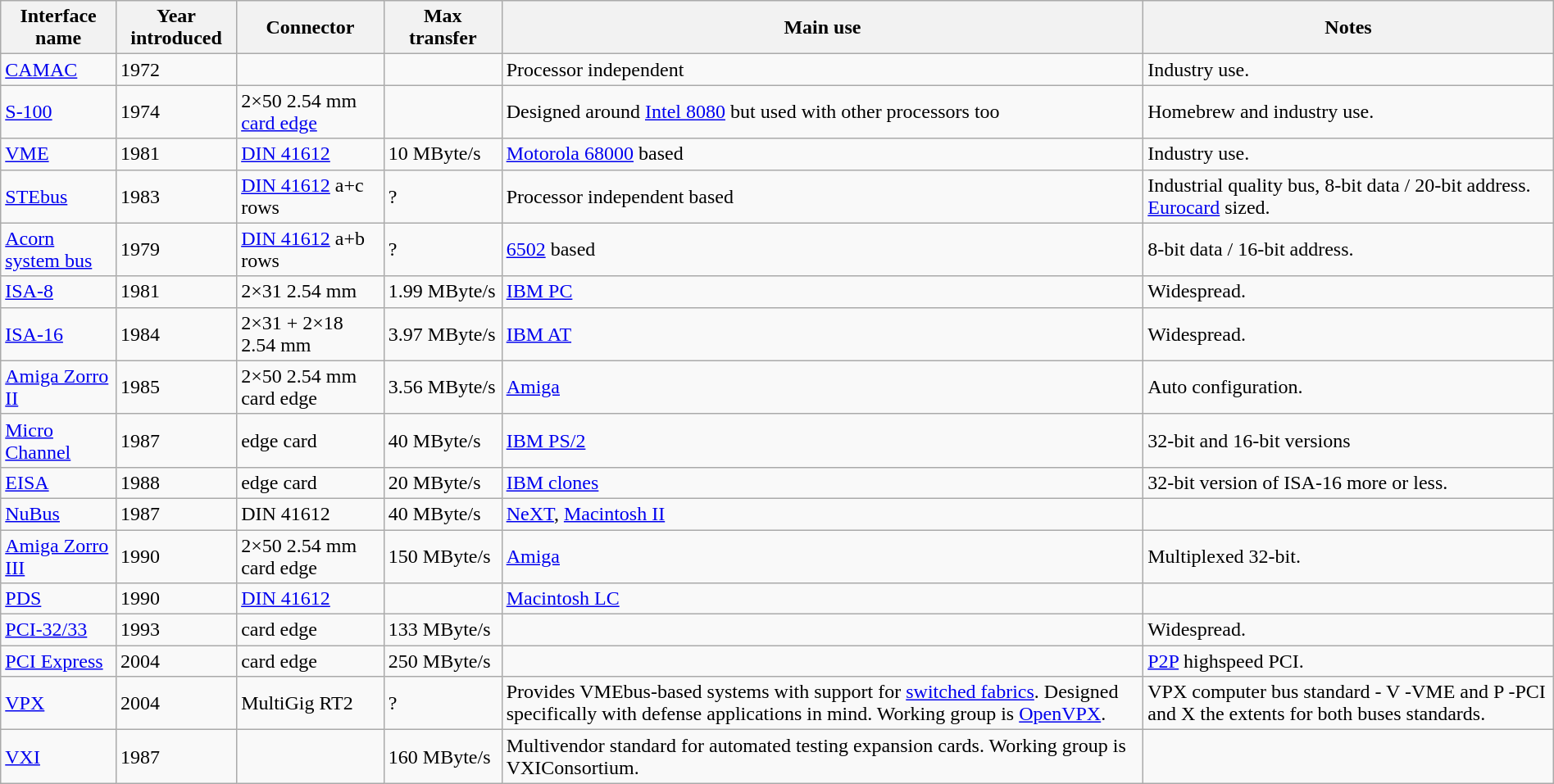<table class="wikitable sortable" style="width:100%;">
<tr>
<th>Interface name</th>
<th>Year introduced</th>
<th>Connector</th>
<th>Max transfer</th>
<th>Main use</th>
<th>Notes</th>
</tr>
<tr>
<td><a href='#'>CAMAC</a></td>
<td>1972</td>
<td></td>
<td></td>
<td>Processor independent</td>
<td>Industry use.</td>
</tr>
<tr>
<td><a href='#'>S-100</a></td>
<td>1974</td>
<td>2×50 2.54 mm <a href='#'>card edge</a></td>
<td></td>
<td>Designed around <a href='#'>Intel 8080</a> but used with other processors too</td>
<td>Homebrew and industry use.</td>
</tr>
<tr>
<td><a href='#'>VME</a></td>
<td>1981</td>
<td><a href='#'>DIN 41612</a></td>
<td>10 MByte/s</td>
<td><a href='#'>Motorola 68000</a> based</td>
<td>Industry use.</td>
</tr>
<tr>
<td><a href='#'>STEbus</a></td>
<td>1983</td>
<td><a href='#'>DIN 41612</a> a+c rows</td>
<td>?</td>
<td>Processor independent based</td>
<td>Industrial quality bus, 8-bit data / 20-bit address. <a href='#'>Eurocard</a> sized.</td>
</tr>
<tr>
<td><a href='#'>Acorn system bus</a></td>
<td>1979</td>
<td><a href='#'>DIN 41612</a> a+b rows</td>
<td>?</td>
<td><a href='#'>6502</a> based</td>
<td>8-bit data / 16-bit address.</td>
</tr>
<tr>
<td><a href='#'>ISA-8</a></td>
<td>1981</td>
<td>2×31 2.54 mm</td>
<td>1.99 MByte/s</td>
<td><a href='#'>IBM PC</a></td>
<td>Widespread.</td>
</tr>
<tr>
<td><a href='#'>ISA-16</a></td>
<td>1984</td>
<td>2×31 + 2×18 2.54 mm</td>
<td>3.97 MByte/s</td>
<td><a href='#'>IBM AT</a></td>
<td>Widespread.</td>
</tr>
<tr>
<td><a href='#'>Amiga Zorro II</a></td>
<td>1985</td>
<td>2×50 2.54 mm card edge</td>
<td>3.56 MByte/s</td>
<td><a href='#'>Amiga</a></td>
<td>Auto configuration.</td>
</tr>
<tr>
<td><a href='#'>Micro Channel</a></td>
<td>1987</td>
<td>edge card</td>
<td>40 MByte/s</td>
<td><a href='#'>IBM PS/2</a></td>
<td>32-bit and 16-bit versions</td>
</tr>
<tr>
<td><a href='#'>EISA</a></td>
<td>1988</td>
<td>edge card</td>
<td>20 MByte/s</td>
<td><a href='#'>IBM clones</a></td>
<td>32-bit version of ISA-16 more or less.</td>
</tr>
<tr>
<td><a href='#'>NuBus</a></td>
<td>1987 </td>
<td>DIN 41612</td>
<td>40 MByte/s</td>
<td><a href='#'>NeXT</a>, <a href='#'>Macintosh II</a></td>
<td></td>
</tr>
<tr>
<td><a href='#'>Amiga Zorro III</a></td>
<td>1990</td>
<td>2×50 2.54 mm card edge</td>
<td>150 MByte/s</td>
<td><a href='#'>Amiga</a></td>
<td>Multiplexed 32-bit.</td>
</tr>
<tr>
<td><a href='#'>PDS</a></td>
<td>1990</td>
<td><a href='#'>DIN 41612</a></td>
<td></td>
<td><a href='#'>Macintosh LC</a></td>
<td></td>
</tr>
<tr>
<td><a href='#'>PCI-32/33</a></td>
<td>1993</td>
<td>card edge</td>
<td>133 MByte/s</td>
<td></td>
<td>Widespread.</td>
</tr>
<tr>
<td><a href='#'>PCI Express</a></td>
<td>2004</td>
<td>card edge</td>
<td>250 MByte/s</td>
<td></td>
<td><a href='#'>P2P</a> highspeed PCI.</td>
</tr>
<tr>
<td><a href='#'>VPX</a></td>
<td>2004</td>
<td>MultiGig RT2</td>
<td>?</td>
<td>Provides VMEbus-based systems with support for <a href='#'>switched fabrics</a>. Designed specifically with defense applications in mind. Working group is <a href='#'>OpenVPX</a>.</td>
<td>VPX computer bus standard - V -VME and P -PCI and X the extents for both buses standards.</td>
</tr>
<tr>
<td><a href='#'>VXI</a></td>
<td>1987</td>
<td></td>
<td>160 MByte/s</td>
<td>Multivendor standard for automated testing expansion cards. Working group is VXIConsortium.</td>
<td></td>
</tr>
</table>
